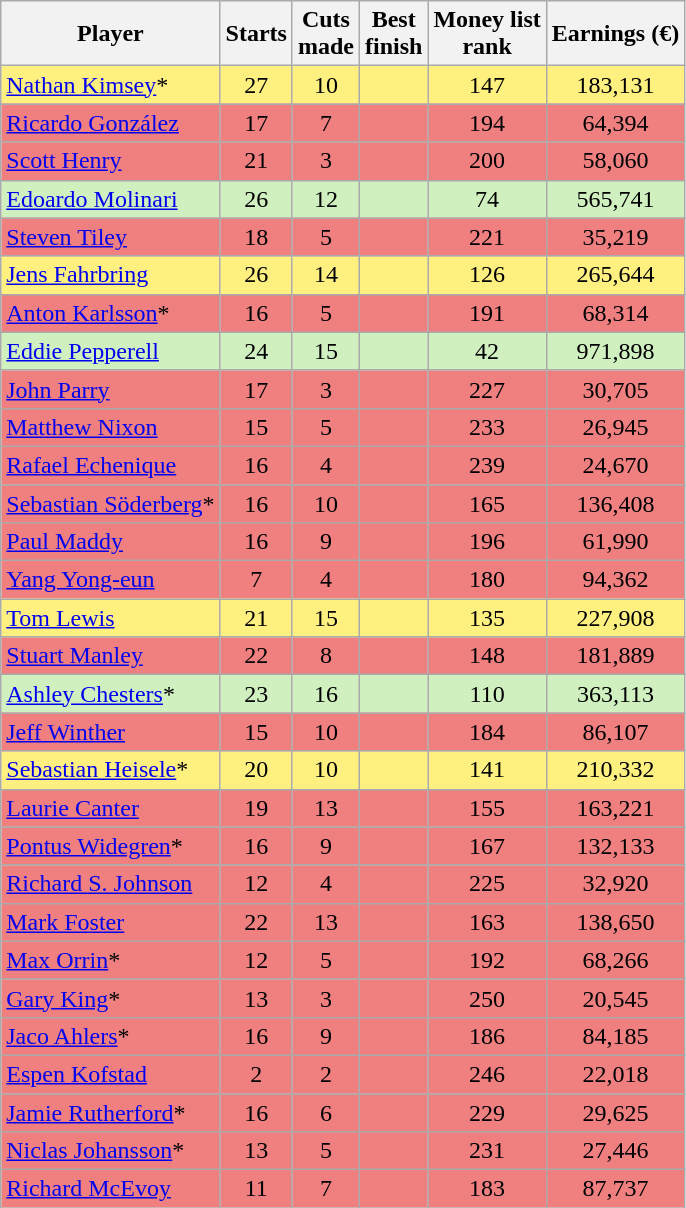<table class=" sortable wikitable" style="text-align:center">
<tr>
<th>Player</th>
<th>Starts</th>
<th>Cuts<br>made</th>
<th>Best<br>finish</th>
<th data-sort-type=number>Money list<br>rank</th>
<th>Earnings (€)</th>
</tr>
<tr style="background:#FFF080;">
<td align=left> <a href='#'>Nathan Kimsey</a>*</td>
<td>27</td>
<td>10</td>
<td></td>
<td>147</td>
<td>183,131</td>
</tr>
<tr style="background:#F08080;">
<td align=left> <a href='#'>Ricardo González</a></td>
<td>17</td>
<td>7</td>
<td></td>
<td>194</td>
<td>64,394</td>
</tr>
<tr style="background:#F08080;">
<td align=left> <a href='#'>Scott Henry</a></td>
<td>21</td>
<td>3</td>
<td></td>
<td>200</td>
<td>58,060</td>
</tr>
<tr style="background:#D0F0C0;">
<td align=left> <a href='#'>Edoardo Molinari</a></td>
<td>26</td>
<td>12</td>
<td></td>
<td>74</td>
<td>565,741</td>
</tr>
<tr style="background:#F08080;">
<td align=left> <a href='#'>Steven Tiley</a></td>
<td>18</td>
<td>5</td>
<td></td>
<td>221</td>
<td>35,219</td>
</tr>
<tr style="background:#FFF080;">
<td align=left> <a href='#'>Jens Fahrbring</a></td>
<td>26</td>
<td>14</td>
<td></td>
<td>126</td>
<td>265,644</td>
</tr>
<tr style="background:#F08080;">
<td align=left> <a href='#'>Anton Karlsson</a>*</td>
<td>16</td>
<td>5</td>
<td></td>
<td>191</td>
<td>68,314</td>
</tr>
<tr style="background:#D0F0C0;">
<td align=left> <a href='#'>Eddie Pepperell</a></td>
<td>24</td>
<td>15</td>
<td></td>
<td>42</td>
<td>971,898</td>
</tr>
<tr style="background:#F08080;">
<td align=left> <a href='#'>John Parry</a></td>
<td>17</td>
<td>3</td>
<td></td>
<td>227</td>
<td>30,705</td>
</tr>
<tr style="background:#F08080;">
<td align=left> <a href='#'>Matthew Nixon</a></td>
<td>15</td>
<td>5</td>
<td></td>
<td>233</td>
<td>26,945</td>
</tr>
<tr style="background:#F08080;">
<td align=left> <a href='#'>Rafael Echenique</a></td>
<td>16</td>
<td>4</td>
<td></td>
<td>239</td>
<td>24,670</td>
</tr>
<tr style="background:#F08080;">
<td align=left> <a href='#'>Sebastian Söderberg</a>*</td>
<td>16</td>
<td>10</td>
<td></td>
<td>165</td>
<td>136,408</td>
</tr>
<tr style="background:#F08080;">
<td align=left> <a href='#'>Paul Maddy</a></td>
<td>16</td>
<td>9</td>
<td></td>
<td>196</td>
<td>61,990</td>
</tr>
<tr style="background:#F08080;">
<td align=left> <a href='#'>Yang Yong-eun</a></td>
<td>7</td>
<td>4</td>
<td></td>
<td>180</td>
<td>94,362</td>
</tr>
<tr style="background:#FFF080;">
<td align=left> <a href='#'>Tom Lewis</a></td>
<td>21</td>
<td>15</td>
<td></td>
<td>135</td>
<td>227,908</td>
</tr>
<tr style="background:#F08080;">
<td align=left> <a href='#'>Stuart Manley</a></td>
<td>22</td>
<td>8</td>
<td></td>
<td>148</td>
<td>181,889</td>
</tr>
<tr style="background:#D0F0C0;">
<td align=left> <a href='#'>Ashley Chesters</a>*</td>
<td>23</td>
<td>16</td>
<td></td>
<td>110</td>
<td>363,113</td>
</tr>
<tr style="background:#F08080;">
<td align=left> <a href='#'>Jeff Winther</a></td>
<td>15</td>
<td>10</td>
<td></td>
<td>184</td>
<td>86,107</td>
</tr>
<tr style="background:#FFF080;">
<td align=left> <a href='#'>Sebastian Heisele</a>*</td>
<td>20</td>
<td>10</td>
<td></td>
<td>141</td>
<td>210,332</td>
</tr>
<tr style="background:#F08080;">
<td align=left> <a href='#'>Laurie Canter</a></td>
<td>19</td>
<td>13</td>
<td></td>
<td>155</td>
<td>163,221</td>
</tr>
<tr style="background:#F08080;">
<td align=left> <a href='#'>Pontus Widegren</a>*</td>
<td>16</td>
<td>9</td>
<td></td>
<td>167</td>
<td>132,133</td>
</tr>
<tr style="background:#F08080;">
<td align=left> <a href='#'>Richard S. Johnson</a></td>
<td>12</td>
<td>4</td>
<td></td>
<td>225</td>
<td>32,920</td>
</tr>
<tr style="background:#F08080;">
<td align=left> <a href='#'>Mark Foster</a></td>
<td>22</td>
<td>13</td>
<td></td>
<td>163</td>
<td>138,650</td>
</tr>
<tr style="background:#F08080;">
<td align=left> <a href='#'>Max Orrin</a>*</td>
<td>12</td>
<td>5</td>
<td></td>
<td>192</td>
<td>68,266</td>
</tr>
<tr style="background:#F08080;">
<td align=left> <a href='#'>Gary King</a>*</td>
<td>13</td>
<td>3</td>
<td></td>
<td>250</td>
<td>20,545</td>
</tr>
<tr style="background:#F08080;">
<td align=left> <a href='#'>Jaco Ahlers</a>*</td>
<td>16</td>
<td>9</td>
<td></td>
<td>186</td>
<td>84,185</td>
</tr>
<tr style="background:#F08080;">
<td align=left> <a href='#'>Espen Kofstad</a></td>
<td>2</td>
<td>2</td>
<td></td>
<td>246</td>
<td>22,018</td>
</tr>
<tr style="background:#F08080;">
<td align=left> <a href='#'>Jamie Rutherford</a>*</td>
<td>16</td>
<td>6</td>
<td></td>
<td>229</td>
<td>29,625</td>
</tr>
<tr style="background:#F08080;">
<td align=left> <a href='#'>Niclas Johansson</a>*</td>
<td>13</td>
<td>5</td>
<td></td>
<td>231</td>
<td>27,446</td>
</tr>
<tr style="background:#F08080;">
<td align=left> <a href='#'>Richard McEvoy</a></td>
<td>11</td>
<td>7</td>
<td></td>
<td>183</td>
<td>87,737</td>
</tr>
</table>
